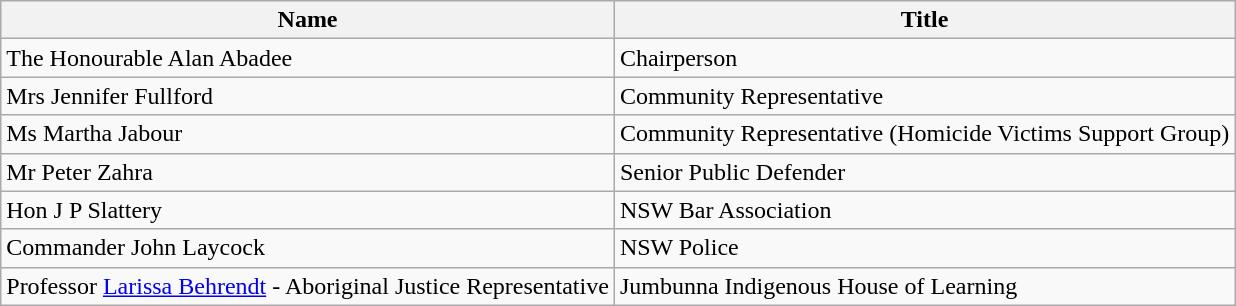<table class="wikitable sortable">
<tr>
<th>Name</th>
<th>Title</th>
</tr>
<tr>
<td>The Honourable Alan Abadee </td>
<td>Chairperson</td>
</tr>
<tr>
<td>Mrs Jennifer Fullford</td>
<td>Community Representative</td>
</tr>
<tr>
<td>Ms Martha Jabour</td>
<td>Community Representative (Homicide Victims Support Group)</td>
</tr>
<tr>
<td>Mr Peter Zahra </td>
<td>Senior Public Defender</td>
</tr>
<tr>
<td>Hon J P Slattery </td>
<td>NSW Bar Association</td>
</tr>
<tr>
<td>Commander John Laycock</td>
<td>NSW Police</td>
</tr>
<tr>
<td>Professor <a href='#'>Larissa Behrendt</a> - Aboriginal Justice Representative</td>
<td>Jumbunna Indigenous House of Learning</td>
</tr>
</table>
